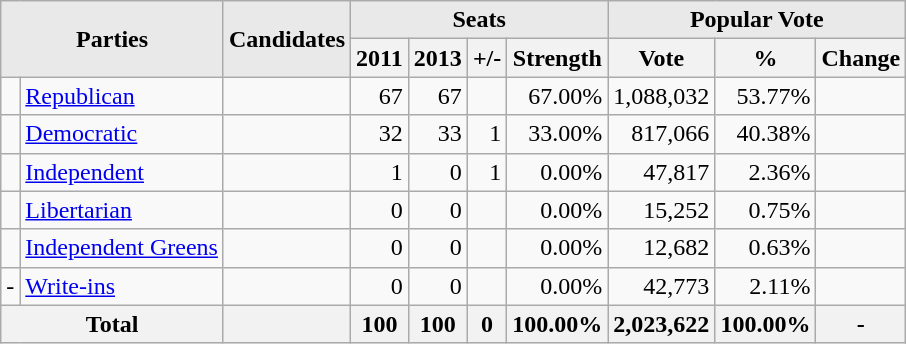<table class=wikitable>
<tr>
<th style="background-color:#E9E9E9" align=center rowspan= 2 colspan=2>Parties</th>
<th style="background-color:#E9E9E9" align=center rowspan= 2>Candidates</th>
<th style="background-color:#E9E9E9" align=center colspan=4>Seats</th>
<th style="background-color:#E9E9E9" align=center colspan=3>Popular Vote</th>
</tr>
<tr>
<th align=center>2011</th>
<th align=center>2013</th>
<th align=center>+/-</th>
<th align=center>Strength</th>
<th align=center>Vote</th>
<th align=center>%</th>
<th align=center>Change</th>
</tr>
<tr>
<td></td>
<td align=left><a href='#'>Republican</a></td>
<td align=right></td>
<td align=right >67</td>
<td align=right >67</td>
<td align=right></td>
<td align=right >67.00%</td>
<td align=right >1,088,032</td>
<td align=right >53.77%</td>
<td align=right></td>
</tr>
<tr>
<td></td>
<td align=left><a href='#'>Democratic</a></td>
<td align=right></td>
<td align=right>32</td>
<td align=right>33</td>
<td align=right>1</td>
<td align=right>33.00%</td>
<td align=right>817,066</td>
<td align=right>40.38%</td>
<td align=right></td>
</tr>
<tr>
<td></td>
<td><a href='#'>Independent</a></td>
<td align=right></td>
<td align=right>1</td>
<td align=right>0</td>
<td align=right>1<br></td>
<td align=right>0.00%</td>
<td align=right>47,817</td>
<td align=right>2.36%</td>
<td align=right></td>
</tr>
<tr>
<td></td>
<td><a href='#'>Libertarian</a></td>
<td align=right></td>
<td align=right>0</td>
<td align=right>0</td>
<td align=right></td>
<td align=right>0.00%</td>
<td align=right>15,252</td>
<td align=right>0.75%</td>
<td align=right></td>
</tr>
<tr>
<td></td>
<td><a href='#'>Independent Greens</a></td>
<td align=right></td>
<td align=right>0</td>
<td align=right>0</td>
<td align=right></td>
<td align=right>0.00%</td>
<td align=right>12,682</td>
<td align=right>0.63%</td>
<td align=right></td>
</tr>
<tr>
<td>-</td>
<td><a href='#'>Write-ins</a></td>
<td align=right></td>
<td align=right>0</td>
<td align=right>0</td>
<td align=right></td>
<td align=right>0.00%</td>
<td align=right>42,773</td>
<td align=right>2.11%</td>
<td align=right></td>
</tr>
<tr>
<th align=center colspan="2">Total</th>
<th align=center></th>
<th align=center>100</th>
<th align=center>100</th>
<th align=center>0</th>
<th align=center>100.00%</th>
<th align=center>2,023,622</th>
<th align=center>100.00%</th>
<th align=center>-</th>
</tr>
</table>
